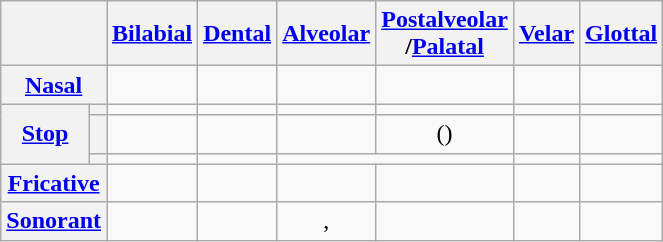<table class="wikitable">
<tr>
<th colspan=2></th>
<th><a href='#'>Bilabial</a></th>
<th><a href='#'>Dental</a></th>
<th><a href='#'>Alveolar</a></th>
<th><a href='#'>Postalveolar</a><br>/<a href='#'>Palatal</a></th>
<th><a href='#'>Velar</a></th>
<th><a href='#'>Glottal</a></th>
</tr>
<tr align=center>
<th colspan=2><a href='#'>Nasal</a></th>
<td></td>
<td></td>
<td></td>
<td></td>
<td></td>
<td></td>
</tr>
<tr align=center>
<th rowspan=3><a href='#'>Stop</a></th>
<th></th>
<td></td>
<td></td>
<td></td>
<td></td>
<td></td>
<td></td>
</tr>
<tr align=center>
<th></th>
<td></td>
<td></td>
<td></td>
<td>()</td>
<td></td>
<td></td>
</tr>
<tr align=center>
<th></th>
<td></td>
<td></td>
<td colspan=2></td>
<td></td>
<td></td>
</tr>
<tr align=center>
<th colspan=2><a href='#'>Fricative</a></th>
<td></td>
<td></td>
<td></td>
<td></td>
<td></td>
<td></td>
</tr>
<tr align=center>
<th colspan=2><a href='#'>Sonorant</a></th>
<td></td>
<td></td>
<td>, </td>
<td></td>
<td></td>
<td></td>
</tr>
</table>
